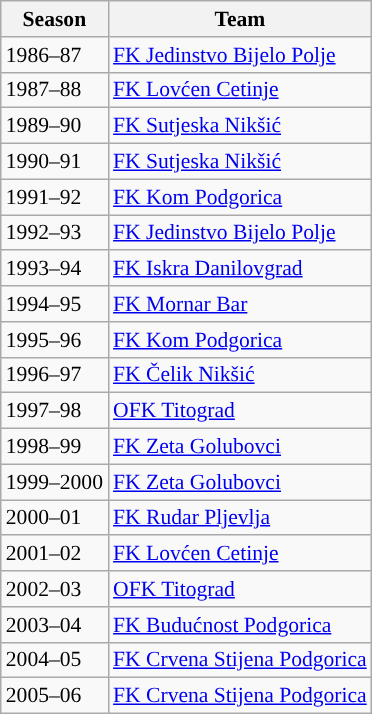<table class="wikitable" style="font-size:90%">
<tr>
<th>Season</th>
<th>Team</th>
</tr>
<tr>
<td>1986–87</td>
<td><a href='#'>FK Jedinstvo Bijelo Polje</a></td>
</tr>
<tr>
<td>1987–88</td>
<td><a href='#'>FK Lovćen Cetinje</a></td>
</tr>
<tr>
<td>1989–90</td>
<td><a href='#'>FK Sutjeska Nikšić</a></td>
</tr>
<tr>
<td>1990–91</td>
<td><a href='#'>FK Sutjeska Nikšić</a></td>
</tr>
<tr>
<td>1991–92</td>
<td><a href='#'>FK Kom Podgorica</a></td>
</tr>
<tr>
<td>1992–93</td>
<td><a href='#'>FK Jedinstvo Bijelo Polje</a></td>
</tr>
<tr>
<td>1993–94</td>
<td><a href='#'>FK Iskra Danilovgrad</a></td>
</tr>
<tr>
<td>1994–95</td>
<td><a href='#'>FK Mornar Bar</a></td>
</tr>
<tr>
<td>1995–96</td>
<td><a href='#'>FK Kom Podgorica</a></td>
</tr>
<tr>
<td>1996–97</td>
<td><a href='#'>FK Čelik Nikšić</a></td>
</tr>
<tr>
<td>1997–98</td>
<td><a href='#'>OFK Titograd</a></td>
</tr>
<tr>
<td>1998–99</td>
<td><a href='#'>FK Zeta Golubovci</a></td>
</tr>
<tr>
<td>1999–2000</td>
<td><a href='#'>FK Zeta Golubovci</a></td>
</tr>
<tr>
<td>2000–01</td>
<td><a href='#'>FK Rudar Pljevlja</a></td>
</tr>
<tr>
<td>2001–02</td>
<td><a href='#'>FK Lovćen Cetinje</a></td>
</tr>
<tr>
<td>2002–03</td>
<td><a href='#'>OFK Titograd</a></td>
</tr>
<tr>
<td>2003–04</td>
<td><a href='#'>FK Budućnost Podgorica</a></td>
</tr>
<tr>
<td>2004–05</td>
<td><a href='#'>FK Crvena Stijena Podgorica</a></td>
</tr>
<tr>
<td>2005–06</td>
<td><a href='#'>FK Crvena Stijena Podgorica</a></td>
</tr>
</table>
